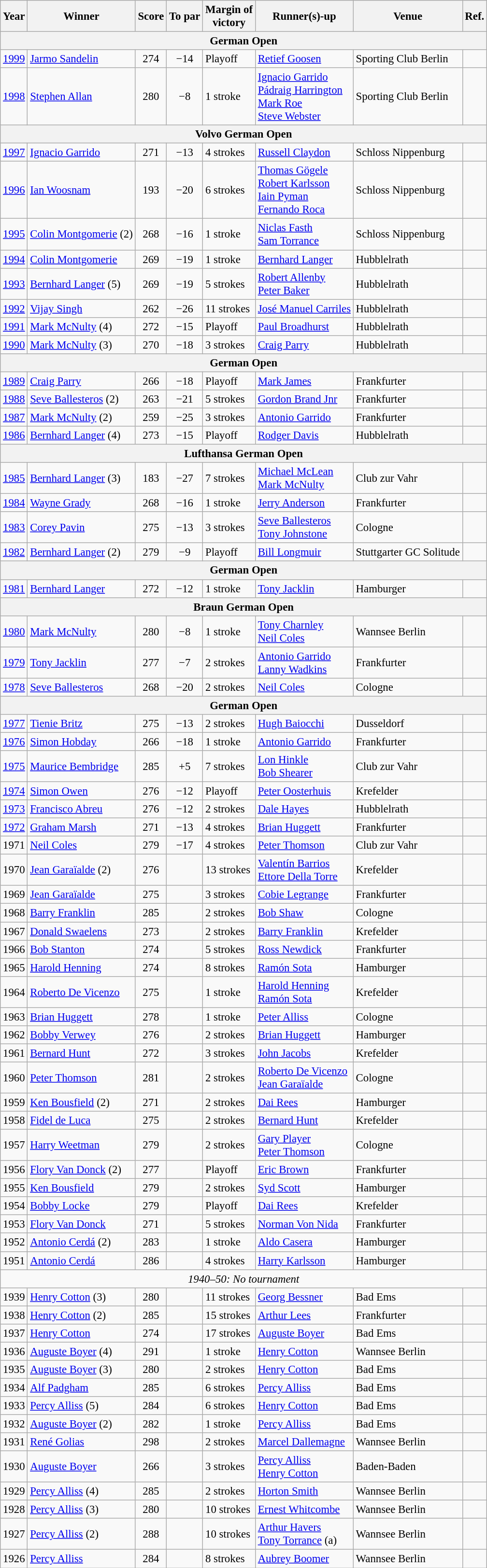<table class=wikitable style="font-size:95%">
<tr>
<th>Year</th>
<th>Winner</th>
<th>Score</th>
<th>To par</th>
<th>Margin of<br>victory</th>
<th>Runner(s)-up</th>
<th>Venue</th>
<th>Ref.</th>
</tr>
<tr>
<th colspan=8>German Open</th>
</tr>
<tr>
<td><a href='#'>1999</a></td>
<td> <a href='#'>Jarmo Sandelin</a></td>
<td align=center>274</td>
<td align=center>−14</td>
<td>Playoff</td>
<td> <a href='#'>Retief Goosen</a></td>
<td>Sporting Club Berlin</td>
<td></td>
</tr>
<tr>
<td><a href='#'>1998</a></td>
<td> <a href='#'>Stephen Allan</a></td>
<td align=center>280</td>
<td align=center>−8</td>
<td>1 stroke</td>
<td> <a href='#'>Ignacio Garrido</a><br> <a href='#'>Pádraig Harrington</a><br> <a href='#'>Mark Roe</a><br> <a href='#'>Steve Webster</a></td>
<td>Sporting Club Berlin</td>
<td></td>
</tr>
<tr>
<th colspan=8>Volvo German Open</th>
</tr>
<tr>
<td><a href='#'>1997</a></td>
<td> <a href='#'>Ignacio Garrido</a></td>
<td align=center>271</td>
<td align=center>−13</td>
<td>4 strokes</td>
<td> <a href='#'>Russell Claydon</a></td>
<td>Schloss Nippenburg</td>
<td></td>
</tr>
<tr>
<td><a href='#'>1996</a></td>
<td> <a href='#'>Ian Woosnam</a></td>
<td align=center>193</td>
<td align=center>−20</td>
<td>6 strokes</td>
<td> <a href='#'>Thomas Gögele</a><br> <a href='#'>Robert Karlsson</a><br> <a href='#'>Iain Pyman</a><br> <a href='#'>Fernando Roca</a></td>
<td>Schloss Nippenburg</td>
<td></td>
</tr>
<tr>
<td><a href='#'>1995</a></td>
<td> <a href='#'>Colin Montgomerie</a> (2)</td>
<td align=center>268</td>
<td align=center>−16</td>
<td>1 stroke</td>
<td> <a href='#'>Niclas Fasth</a><br> <a href='#'>Sam Torrance</a></td>
<td>Schloss Nippenburg</td>
<td></td>
</tr>
<tr>
<td><a href='#'>1994</a></td>
<td> <a href='#'>Colin Montgomerie</a></td>
<td align=center>269</td>
<td align=center>−19</td>
<td>1 stroke</td>
<td> <a href='#'>Bernhard Langer</a></td>
<td>Hubblelrath</td>
<td></td>
</tr>
<tr>
<td><a href='#'>1993</a></td>
<td> <a href='#'>Bernhard Langer</a> (5)</td>
<td align=center>269</td>
<td align=center>−19</td>
<td>5 strokes</td>
<td> <a href='#'>Robert Allenby</a><br> <a href='#'>Peter Baker</a></td>
<td>Hubblelrath</td>
<td></td>
</tr>
<tr>
<td><a href='#'>1992</a></td>
<td> <a href='#'>Vijay Singh</a></td>
<td align=center>262</td>
<td align=center>−26</td>
<td>11 strokes</td>
<td> <a href='#'>José Manuel Carriles</a></td>
<td>Hubblelrath</td>
<td></td>
</tr>
<tr>
<td><a href='#'>1991</a></td>
<td> <a href='#'>Mark McNulty</a> (4)</td>
<td align=center>272</td>
<td align=center>−15</td>
<td>Playoff</td>
<td> <a href='#'>Paul Broadhurst</a></td>
<td>Hubblelrath</td>
<td></td>
</tr>
<tr>
<td><a href='#'>1990</a></td>
<td> <a href='#'>Mark McNulty</a> (3)</td>
<td align=center>270</td>
<td align=center>−18</td>
<td>3 strokes</td>
<td> <a href='#'>Craig Parry</a></td>
<td>Hubblelrath</td>
<td></td>
</tr>
<tr>
<th colspan=8>German Open</th>
</tr>
<tr>
<td><a href='#'>1989</a></td>
<td> <a href='#'>Craig Parry</a></td>
<td align=center>266</td>
<td align=center>−18</td>
<td>Playoff</td>
<td> <a href='#'>Mark James</a></td>
<td>Frankfurter</td>
<td></td>
</tr>
<tr>
<td><a href='#'>1988</a></td>
<td> <a href='#'>Seve Ballesteros</a> (2)</td>
<td align=center>263</td>
<td align=center>−21</td>
<td>5 strokes</td>
<td> <a href='#'>Gordon Brand Jnr</a></td>
<td>Frankfurter</td>
<td></td>
</tr>
<tr>
<td><a href='#'>1987</a></td>
<td> <a href='#'>Mark McNulty</a> (2)</td>
<td align=center>259</td>
<td align=center>−25</td>
<td>3 strokes</td>
<td> <a href='#'>Antonio Garrido</a></td>
<td>Frankfurter</td>
<td></td>
</tr>
<tr>
<td><a href='#'>1986</a></td>
<td> <a href='#'>Bernhard Langer</a> (4)</td>
<td align=center>273</td>
<td align=center>−15</td>
<td>Playoff</td>
<td> <a href='#'>Rodger Davis</a></td>
<td>Hubblelrath</td>
<td></td>
</tr>
<tr>
<th colspan=8>Lufthansa German Open</th>
</tr>
<tr>
<td><a href='#'>1985</a></td>
<td> <a href='#'>Bernhard Langer</a> (3)</td>
<td align=center>183</td>
<td align=center>−27</td>
<td>7 strokes</td>
<td> <a href='#'>Michael McLean</a><br> <a href='#'>Mark McNulty</a></td>
<td>Club zur Vahr</td>
<td></td>
</tr>
<tr>
<td><a href='#'>1984</a></td>
<td> <a href='#'>Wayne Grady</a></td>
<td align=center>268</td>
<td align=center>−16</td>
<td>1 stroke</td>
<td> <a href='#'>Jerry Anderson</a></td>
<td>Frankfurter</td>
<td></td>
</tr>
<tr>
<td><a href='#'>1983</a></td>
<td> <a href='#'>Corey Pavin</a></td>
<td align=center>275</td>
<td align=center>−13</td>
<td>3 strokes</td>
<td> <a href='#'>Seve Ballesteros</a><br> <a href='#'>Tony Johnstone</a></td>
<td>Cologne</td>
<td></td>
</tr>
<tr>
<td><a href='#'>1982</a></td>
<td> <a href='#'>Bernhard Langer</a> (2)</td>
<td align=center>279</td>
<td align=center>−9</td>
<td>Playoff</td>
<td> <a href='#'>Bill Longmuir</a></td>
<td>Stuttgarter GC Solitude</td>
<td></td>
</tr>
<tr>
<th colspan=8>German Open</th>
</tr>
<tr>
<td><a href='#'>1981</a></td>
<td> <a href='#'>Bernhard Langer</a></td>
<td align=center>272</td>
<td align=center>−12</td>
<td>1 stroke</td>
<td> <a href='#'>Tony Jacklin</a></td>
<td>Hamburger</td>
<td></td>
</tr>
<tr>
<th colspan=8>Braun German Open</th>
</tr>
<tr>
<td><a href='#'>1980</a></td>
<td> <a href='#'>Mark McNulty</a></td>
<td align=center>280</td>
<td align=center>−8</td>
<td>1 stroke</td>
<td> <a href='#'>Tony Charnley</a><br> <a href='#'>Neil Coles</a></td>
<td>Wannsee Berlin</td>
<td></td>
</tr>
<tr>
<td><a href='#'>1979</a></td>
<td> <a href='#'>Tony Jacklin</a></td>
<td align=center>277</td>
<td align=center>−7</td>
<td>2 strokes</td>
<td> <a href='#'>Antonio Garrido</a><br> <a href='#'>Lanny Wadkins</a></td>
<td>Frankfurter</td>
<td></td>
</tr>
<tr>
<td><a href='#'>1978</a></td>
<td> <a href='#'>Seve Ballesteros</a></td>
<td align=center>268</td>
<td align=center>−20</td>
<td>2 strokes</td>
<td> <a href='#'>Neil Coles</a></td>
<td>Cologne</td>
<td></td>
</tr>
<tr>
<th colspan=8>German Open</th>
</tr>
<tr>
<td><a href='#'>1977</a></td>
<td> <a href='#'>Tienie Britz</a></td>
<td align=center>275</td>
<td align=center>−13</td>
<td>2 strokes</td>
<td> <a href='#'>Hugh Baiocchi</a></td>
<td>Dusseldorf</td>
<td></td>
</tr>
<tr>
<td><a href='#'>1976</a></td>
<td> <a href='#'>Simon Hobday</a></td>
<td align=center>266</td>
<td align=center>−18</td>
<td>1 stroke</td>
<td> <a href='#'>Antonio Garrido</a></td>
<td>Frankfurter</td>
<td></td>
</tr>
<tr>
<td><a href='#'>1975</a></td>
<td> <a href='#'>Maurice Bembridge</a></td>
<td align=center>285</td>
<td align=center>+5</td>
<td>7 strokes</td>
<td> <a href='#'>Lon Hinkle</a><br> <a href='#'>Bob Shearer</a></td>
<td>Club zur Vahr</td>
<td></td>
</tr>
<tr>
<td><a href='#'>1974</a></td>
<td> <a href='#'>Simon Owen</a></td>
<td align=center>276</td>
<td align=center>−12</td>
<td>Playoff</td>
<td> <a href='#'>Peter Oosterhuis</a></td>
<td>Krefelder</td>
<td></td>
</tr>
<tr>
<td><a href='#'>1973</a></td>
<td> <a href='#'>Francisco Abreu</a></td>
<td align=center>276</td>
<td align=center>−12</td>
<td>2 strokes</td>
<td> <a href='#'>Dale Hayes</a></td>
<td>Hubblelrath</td>
<td></td>
</tr>
<tr>
<td><a href='#'>1972</a></td>
<td> <a href='#'>Graham Marsh</a></td>
<td align=center>271</td>
<td align=center>−13</td>
<td>4 strokes</td>
<td> <a href='#'>Brian Huggett</a></td>
<td>Frankfurter</td>
<td></td>
</tr>
<tr>
<td>1971</td>
<td> <a href='#'>Neil Coles</a></td>
<td align=center>279</td>
<td align=center>−17</td>
<td>4 strokes</td>
<td> <a href='#'>Peter Thomson</a></td>
<td>Club zur Vahr</td>
<td></td>
</tr>
<tr>
<td>1970</td>
<td> <a href='#'>Jean Garaïalde</a> (2)</td>
<td align=center>276</td>
<td align=center></td>
<td>13 strokes</td>
<td> <a href='#'>Valentín Barrios</a><br> <a href='#'>Ettore Della Torre</a></td>
<td>Krefelder</td>
<td></td>
</tr>
<tr>
<td>1969</td>
<td> <a href='#'>Jean Garaïalde</a></td>
<td align=center>275</td>
<td align=center></td>
<td>3 strokes</td>
<td> <a href='#'>Cobie Legrange</a></td>
<td>Frankfurter</td>
<td></td>
</tr>
<tr>
<td>1968</td>
<td> <a href='#'>Barry Franklin</a></td>
<td align=center>285</td>
<td align=center></td>
<td>2 strokes</td>
<td> <a href='#'>Bob Shaw</a></td>
<td>Cologne</td>
<td></td>
</tr>
<tr>
<td>1967</td>
<td> <a href='#'>Donald Swaelens</a></td>
<td align=center>273</td>
<td align=center></td>
<td>2 strokes</td>
<td> <a href='#'>Barry Franklin</a></td>
<td>Krefelder</td>
<td></td>
</tr>
<tr>
<td>1966</td>
<td> <a href='#'>Bob Stanton</a></td>
<td align=center>274</td>
<td align=center></td>
<td>5 strokes</td>
<td> <a href='#'>Ross Newdick</a></td>
<td>Frankfurter</td>
<td></td>
</tr>
<tr>
<td>1965</td>
<td> <a href='#'>Harold Henning</a></td>
<td align=center>274</td>
<td align=center></td>
<td>8 strokes</td>
<td> <a href='#'>Ramón Sota</a></td>
<td>Hamburger</td>
<td></td>
</tr>
<tr>
<td>1964</td>
<td> <a href='#'>Roberto De Vicenzo</a></td>
<td align=center>275</td>
<td align=center></td>
<td>1 stroke</td>
<td> <a href='#'>Harold Henning</a><br> <a href='#'>Ramón Sota</a></td>
<td>Krefelder</td>
<td></td>
</tr>
<tr>
<td>1963</td>
<td> <a href='#'>Brian Huggett</a></td>
<td align=center>278</td>
<td align=center></td>
<td>1 stroke</td>
<td> <a href='#'>Peter Alliss</a></td>
<td>Cologne</td>
<td></td>
</tr>
<tr>
<td>1962</td>
<td> <a href='#'>Bobby Verwey</a></td>
<td align=center>276</td>
<td align=center></td>
<td>2 strokes</td>
<td> <a href='#'>Brian Huggett</a></td>
<td>Hamburger</td>
<td></td>
</tr>
<tr>
<td>1961</td>
<td> <a href='#'>Bernard Hunt</a></td>
<td align=center>272</td>
<td align=center></td>
<td>3 strokes</td>
<td> <a href='#'>John Jacobs</a></td>
<td>Krefelder</td>
<td></td>
</tr>
<tr>
<td>1960</td>
<td> <a href='#'>Peter Thomson</a></td>
<td align=center>281</td>
<td align=center></td>
<td>2 strokes</td>
<td> <a href='#'>Roberto De Vicenzo</a><br> <a href='#'>Jean Garaïalde</a></td>
<td>Cologne</td>
<td></td>
</tr>
<tr>
<td>1959</td>
<td> <a href='#'>Ken Bousfield</a> (2)</td>
<td align=center>271</td>
<td align=center></td>
<td>2 strokes</td>
<td> <a href='#'>Dai Rees</a></td>
<td>Hamburger</td>
<td></td>
</tr>
<tr>
<td>1958</td>
<td> <a href='#'>Fidel de Luca</a></td>
<td align=center>275</td>
<td align=center></td>
<td>2 strokes</td>
<td> <a href='#'>Bernard Hunt</a></td>
<td>Krefelder</td>
<td></td>
</tr>
<tr>
<td>1957</td>
<td> <a href='#'>Harry Weetman</a></td>
<td align=center>279</td>
<td align=center></td>
<td>2 strokes</td>
<td> <a href='#'>Gary Player</a><br> <a href='#'>Peter Thomson</a></td>
<td>Cologne</td>
<td></td>
</tr>
<tr>
<td>1956</td>
<td> <a href='#'>Flory Van Donck</a> (2)</td>
<td align=center>277</td>
<td align=center></td>
<td>Playoff</td>
<td> <a href='#'>Eric Brown</a></td>
<td>Frankfurter</td>
<td></td>
</tr>
<tr>
<td>1955</td>
<td> <a href='#'>Ken Bousfield</a></td>
<td align=center>279</td>
<td align=center></td>
<td>2 strokes</td>
<td> <a href='#'>Syd Scott</a></td>
<td>Hamburger</td>
<td></td>
</tr>
<tr>
<td>1954</td>
<td> <a href='#'>Bobby Locke</a></td>
<td align=center>279</td>
<td align=center></td>
<td>Playoff</td>
<td> <a href='#'>Dai Rees</a></td>
<td>Krefelder</td>
<td></td>
</tr>
<tr>
<td>1953</td>
<td> <a href='#'>Flory Van Donck</a></td>
<td align=center>271</td>
<td align=center></td>
<td>5 strokes</td>
<td> <a href='#'>Norman Von Nida</a></td>
<td>Frankfurter</td>
<td></td>
</tr>
<tr>
<td>1952</td>
<td> <a href='#'>Antonio Cerdá</a> (2)</td>
<td align=center>283</td>
<td align=center></td>
<td>1 stroke</td>
<td> <a href='#'>Aldo Casera</a></td>
<td>Hamburger</td>
<td></td>
</tr>
<tr>
<td>1951</td>
<td> <a href='#'>Antonio Cerdá</a></td>
<td align=center>286</td>
<td align=center></td>
<td>4 strokes</td>
<td> <a href='#'>Harry Karlsson</a></td>
<td>Hamburger</td>
<td></td>
</tr>
<tr>
<td colspan=8 align=center><em>1940–50: No tournament</em></td>
</tr>
<tr>
<td>1939</td>
<td> <a href='#'>Henry Cotton</a> (3)</td>
<td align=center>280</td>
<td align=center></td>
<td>11 strokes</td>
<td> <a href='#'>Georg Bessner</a></td>
<td>Bad Ems</td>
<td></td>
</tr>
<tr>
<td>1938</td>
<td> <a href='#'>Henry Cotton</a> (2)</td>
<td align=center>285</td>
<td align=center></td>
<td>15 strokes</td>
<td> <a href='#'>Arthur Lees</a></td>
<td>Frankfurter</td>
<td></td>
</tr>
<tr>
<td>1937</td>
<td> <a href='#'>Henry Cotton</a></td>
<td align=center>274</td>
<td align=center></td>
<td>17 strokes</td>
<td> <a href='#'>Auguste Boyer</a></td>
<td>Bad Ems</td>
<td></td>
</tr>
<tr>
<td>1936</td>
<td> <a href='#'>Auguste Boyer</a> (4)</td>
<td align=center>291</td>
<td align=center></td>
<td>1 stroke</td>
<td> <a href='#'>Henry Cotton</a></td>
<td>Wannsee Berlin</td>
<td></td>
</tr>
<tr>
<td>1935</td>
<td> <a href='#'>Auguste Boyer</a> (3)</td>
<td align=center>280</td>
<td align=center></td>
<td>2 strokes</td>
<td> <a href='#'>Henry Cotton</a></td>
<td>Bad Ems</td>
<td></td>
</tr>
<tr>
<td>1934</td>
<td> <a href='#'>Alf Padgham</a></td>
<td align=center>285</td>
<td align=center></td>
<td>6 strokes</td>
<td> <a href='#'>Percy Alliss</a></td>
<td>Bad Ems</td>
<td></td>
</tr>
<tr>
<td>1933</td>
<td> <a href='#'>Percy Alliss</a> (5)</td>
<td align=center>284</td>
<td align=center></td>
<td>6 strokes</td>
<td> <a href='#'>Henry Cotton</a></td>
<td>Bad Ems</td>
<td></td>
</tr>
<tr>
<td>1932</td>
<td> <a href='#'>Auguste Boyer</a> (2)</td>
<td align=center>282</td>
<td align=center></td>
<td>1 stroke</td>
<td> <a href='#'>Percy Alliss</a></td>
<td>Bad Ems</td>
<td></td>
</tr>
<tr>
<td>1931</td>
<td> <a href='#'>René Golias</a></td>
<td align=center>298</td>
<td align=center></td>
<td>2 strokes</td>
<td> <a href='#'>Marcel Dallemagne</a></td>
<td>Wannsee Berlin</td>
<td></td>
</tr>
<tr>
<td>1930</td>
<td> <a href='#'>Auguste Boyer</a></td>
<td align=center>266</td>
<td align=center></td>
<td>3 strokes</td>
<td> <a href='#'>Percy Alliss</a><br> <a href='#'>Henry Cotton</a></td>
<td>Baden-Baden</td>
<td></td>
</tr>
<tr>
<td>1929</td>
<td> <a href='#'>Percy Alliss</a> (4)</td>
<td align=center>285</td>
<td align=center></td>
<td>2 strokes</td>
<td> <a href='#'>Horton Smith</a></td>
<td>Wannsee Berlin</td>
<td></td>
</tr>
<tr>
<td>1928</td>
<td> <a href='#'>Percy Alliss</a> (3)</td>
<td align=center>280</td>
<td align=center></td>
<td>10 strokes</td>
<td> <a href='#'>Ernest Whitcombe</a></td>
<td>Wannsee Berlin</td>
<td></td>
</tr>
<tr>
<td>1927</td>
<td> <a href='#'>Percy Alliss</a> (2)</td>
<td align=center>288</td>
<td align=center></td>
<td>10 strokes</td>
<td> <a href='#'>Arthur Havers</a><br> <a href='#'>Tony Torrance</a> (a)</td>
<td>Wannsee Berlin</td>
<td></td>
</tr>
<tr>
<td>1926</td>
<td> <a href='#'>Percy Alliss</a></td>
<td align=center>284</td>
<td align=center></td>
<td>8 strokes</td>
<td> <a href='#'>Aubrey Boomer</a></td>
<td>Wannsee Berlin</td>
<td></td>
</tr>
</table>
